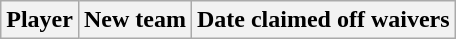<table class="wikitable">
<tr>
<th>Player</th>
<th>New team</th>
<th>Date claimed off waivers</th>
</tr>
</table>
